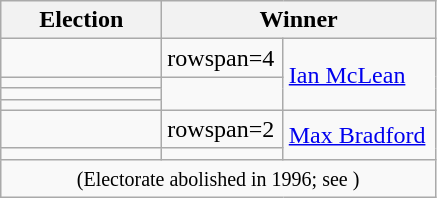<table class=wikitable>
<tr>
<th width=100>Election</th>
<th width=175 colspan=2>Winner</th>
</tr>
<tr>
<td></td>
<td>rowspan=4 </td>
<td rowspan=4><a href='#'>Ian McLean</a></td>
</tr>
<tr>
<td></td>
</tr>
<tr>
<td></td>
</tr>
<tr>
<td></td>
</tr>
<tr>
<td></td>
<td>rowspan=2 </td>
<td rowspan=2><a href='#'>Max Bradford</a></td>
</tr>
<tr>
<td></td>
</tr>
<tr>
<td colspan=3 align=center><small>(Electorate abolished in 1996; see )</small></td>
</tr>
</table>
